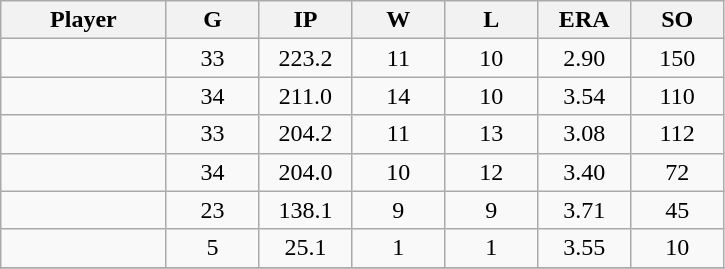<table class="wikitable sortable">
<tr>
<th bgcolor="#DDDDFF" width="16%">Player</th>
<th bgcolor="#DDDDFF" width="9%">G</th>
<th bgcolor="#DDDDFF" width="9%">IP</th>
<th bgcolor="#DDDDFF" width="9%">W</th>
<th bgcolor="#DDDDFF" width="9%">L</th>
<th bgcolor="#DDDDFF" width="9%">ERA</th>
<th bgcolor="#DDDDFF" width="9%">SO</th>
</tr>
<tr align="center">
<td></td>
<td>33</td>
<td>223.2</td>
<td>11</td>
<td>10</td>
<td>2.90</td>
<td>150</td>
</tr>
<tr align="center">
<td></td>
<td>34</td>
<td>211.0</td>
<td>14</td>
<td>10</td>
<td>3.54</td>
<td>110</td>
</tr>
<tr align="center">
<td></td>
<td>33</td>
<td>204.2</td>
<td>11</td>
<td>13</td>
<td>3.08</td>
<td>112</td>
</tr>
<tr align="center">
<td></td>
<td>34</td>
<td>204.0</td>
<td>10</td>
<td>12</td>
<td>3.40</td>
<td>72</td>
</tr>
<tr align="center">
<td></td>
<td>23</td>
<td>138.1</td>
<td>9</td>
<td>9</td>
<td>3.71</td>
<td>45</td>
</tr>
<tr align="center">
<td></td>
<td>5</td>
<td>25.1</td>
<td>1</td>
<td>1</td>
<td>3.55</td>
<td>10</td>
</tr>
<tr align="center">
</tr>
</table>
